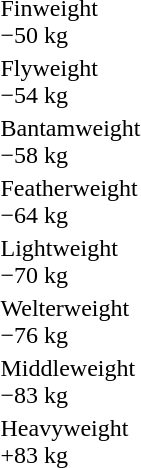<table>
<tr>
<td rowspan=2>Finweight<br>−50 kg</td>
<td rowspan=2></td>
<td rowspan=2></td>
<td></td>
</tr>
<tr>
<td></td>
</tr>
<tr>
<td rowspan=2>Flyweight<br>−54 kg</td>
<td rowspan=2></td>
<td rowspan=2></td>
<td></td>
</tr>
<tr>
<td></td>
</tr>
<tr>
<td rowspan=2>Bantamweight<br>−58 kg</td>
<td rowspan=2></td>
<td rowspan=2></td>
<td></td>
</tr>
<tr>
<td></td>
</tr>
<tr>
<td rowspan=2>Featherweight<br>−64 kg</td>
<td rowspan=2></td>
<td rowspan=2></td>
<td></td>
</tr>
<tr>
<td></td>
</tr>
<tr>
<td rowspan=2>Lightweight<br>−70 kg</td>
<td rowspan=2></td>
<td rowspan=2></td>
<td></td>
</tr>
<tr>
<td></td>
</tr>
<tr>
<td rowspan=2>Welterweight<br>−76 kg</td>
<td rowspan=2></td>
<td rowspan=2></td>
<td></td>
</tr>
<tr>
<td></td>
</tr>
<tr>
<td rowspan=2>Middleweight<br>−83 kg</td>
<td rowspan=2></td>
<td rowspan=2></td>
<td></td>
</tr>
<tr>
<td></td>
</tr>
<tr>
<td rowspan=2>Heavyweight<br>+83 kg</td>
<td rowspan=2></td>
<td rowspan=2></td>
<td></td>
</tr>
<tr>
<td></td>
</tr>
</table>
